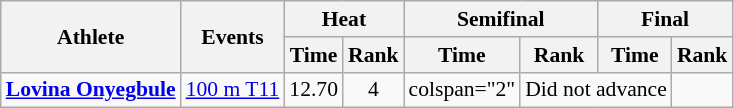<table class=wikitable style="font-size:90%">
<tr>
<th rowspan="2">Athlete</th>
<th rowspan="2">Events</th>
<th colspan="2">Heat</th>
<th colspan="2">Semifinal</th>
<th colspan="2">Final</th>
</tr>
<tr>
<th>Time</th>
<th>Rank</th>
<th>Time</th>
<th>Rank</th>
<th>Time</th>
<th>Rank</th>
</tr>
<tr align=center>
<td align=left rowspan="3"><strong><a href='#'>Lovina Onyegbule</a></strong></td>
<td align=left><a href='#'>100 m T11</a></td>
<td>12.70</td>
<td>4</td>
<td>colspan="2" </td>
<td colspan="2">Did not advance</td>
</tr>
</table>
